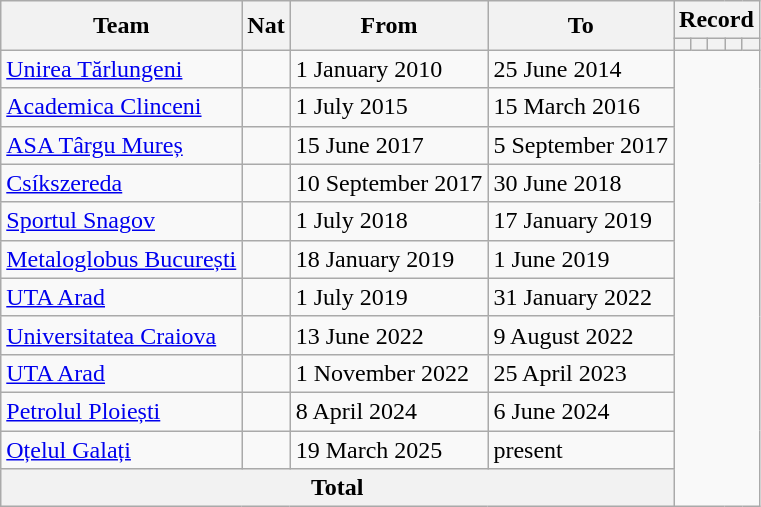<table class="wikitable" style="text-align:center">
<tr>
<th rowspan=2>Team</th>
<th rowspan=2>Nat</th>
<th rowspan=2>From</th>
<th rowspan=2>To</th>
<th colspan=5>Record</th>
</tr>
<tr>
<th></th>
<th></th>
<th></th>
<th></th>
<th></th>
</tr>
<tr>
<td align=left><a href='#'>Unirea Tărlungeni</a></td>
<td></td>
<td align=left>1 January 2010</td>
<td align=left>25 June 2014<br></td>
</tr>
<tr>
<td align=left><a href='#'>Academica Clinceni</a></td>
<td></td>
<td align=left>1 July 2015</td>
<td align=left>15 March 2016<br></td>
</tr>
<tr>
<td align=left><a href='#'>ASA Târgu Mureș</a></td>
<td></td>
<td align=left>15 June 2017</td>
<td align=left>5 September 2017<br></td>
</tr>
<tr>
<td align=left><a href='#'>Csíkszereda</a></td>
<td></td>
<td align=left>10 September 2017</td>
<td align=left>30 June 2018<br></td>
</tr>
<tr>
<td align=left><a href='#'>Sportul Snagov</a></td>
<td></td>
<td align=left>1 July 2018</td>
<td align=left>17 January 2019<br></td>
</tr>
<tr>
<td align=left><a href='#'>Metaloglobus București</a></td>
<td></td>
<td align=left>18 January 2019</td>
<td align=left>1 June 2019<br></td>
</tr>
<tr>
<td align=left><a href='#'>UTA Arad</a></td>
<td></td>
<td align=left>1 July 2019</td>
<td align=left>31 January 2022<br></td>
</tr>
<tr>
<td align=left><a href='#'>Universitatea Craiova</a></td>
<td></td>
<td align=left>13 June 2022</td>
<td align=left>9 August 2022<br></td>
</tr>
<tr>
<td align=left><a href='#'>UTA Arad</a></td>
<td></td>
<td align=left>1 November 2022</td>
<td align=left>25 April 2023<br></td>
</tr>
<tr>
<td align=left><a href='#'>Petrolul Ploiești</a></td>
<td></td>
<td align=left>8 April 2024</td>
<td align=left>6 June 2024<br></td>
</tr>
<tr>
<td align=left><a href='#'>Oțelul Galați</a></td>
<td></td>
<td align=left>19 March 2025</td>
<td align=left>present<br></td>
</tr>
<tr>
<th colspan="4">Total<br></th>
</tr>
</table>
